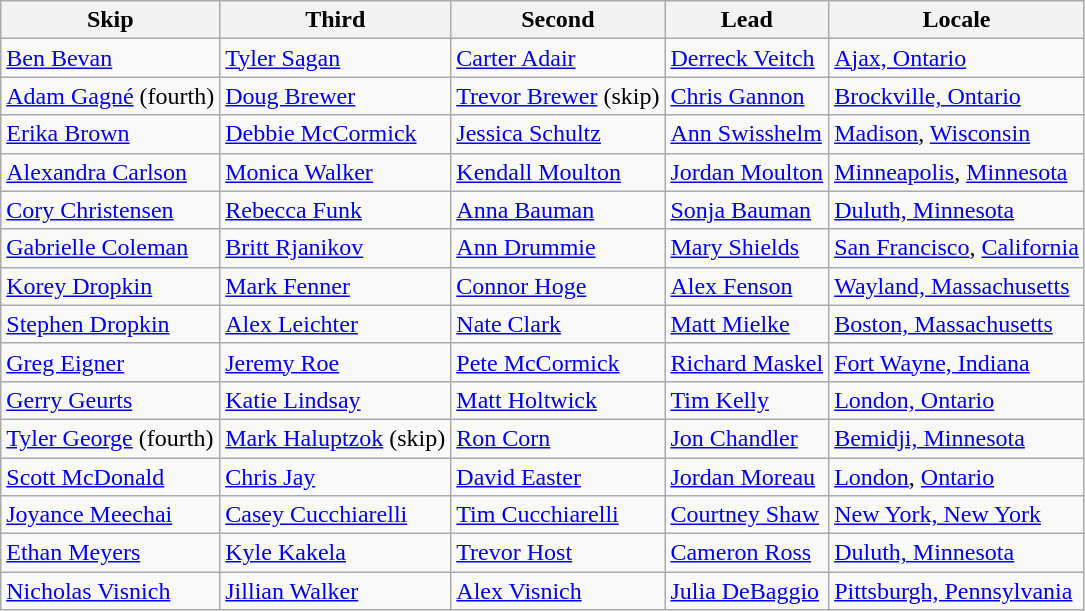<table class=wikitable>
<tr>
<th>Skip</th>
<th>Third</th>
<th>Second</th>
<th>Lead</th>
<th>Locale</th>
</tr>
<tr>
<td><a href='#'>Ben Bevan</a></td>
<td><a href='#'>Tyler Sagan</a></td>
<td><a href='#'>Carter Adair</a></td>
<td><a href='#'>Derreck Veitch</a></td>
<td> <a href='#'>Ajax, Ontario</a></td>
</tr>
<tr>
<td><a href='#'>Adam Gagné</a> (fourth)</td>
<td><a href='#'>Doug Brewer</a></td>
<td><a href='#'>Trevor Brewer</a> (skip)</td>
<td><a href='#'>Chris Gannon</a></td>
<td> <a href='#'>Brockville, Ontario</a></td>
</tr>
<tr>
<td><a href='#'>Erika Brown</a></td>
<td><a href='#'>Debbie McCormick</a></td>
<td><a href='#'>Jessica Schultz</a></td>
<td><a href='#'>Ann Swisshelm</a></td>
<td> <a href='#'>Madison</a>, <a href='#'>Wisconsin</a></td>
</tr>
<tr>
<td><a href='#'>Alexandra Carlson</a></td>
<td><a href='#'>Monica Walker</a></td>
<td><a href='#'>Kendall Moulton</a></td>
<td><a href='#'>Jordan Moulton</a></td>
<td> <a href='#'>Minneapolis</a>, <a href='#'>Minnesota</a></td>
</tr>
<tr>
<td><a href='#'>Cory Christensen</a></td>
<td><a href='#'>Rebecca Funk</a></td>
<td><a href='#'>Anna Bauman</a></td>
<td><a href='#'>Sonja Bauman</a></td>
<td> <a href='#'>Duluth, Minnesota</a></td>
</tr>
<tr>
<td><a href='#'>Gabrielle Coleman</a></td>
<td><a href='#'>Britt Rjanikov</a></td>
<td><a href='#'>Ann Drummie</a></td>
<td><a href='#'>Mary Shields</a></td>
<td> <a href='#'>San Francisco</a>, <a href='#'>California</a></td>
</tr>
<tr>
<td><a href='#'>Korey Dropkin</a></td>
<td><a href='#'>Mark Fenner</a></td>
<td><a href='#'>Connor Hoge</a></td>
<td><a href='#'>Alex Fenson</a></td>
<td> <a href='#'>Wayland, Massachusetts</a></td>
</tr>
<tr>
<td><a href='#'>Stephen Dropkin</a></td>
<td><a href='#'>Alex Leichter</a></td>
<td><a href='#'>Nate Clark</a></td>
<td><a href='#'>Matt Mielke</a></td>
<td> <a href='#'>Boston, Massachusetts</a></td>
</tr>
<tr>
<td><a href='#'>Greg Eigner</a></td>
<td><a href='#'>Jeremy Roe</a></td>
<td><a href='#'>Pete McCormick</a></td>
<td><a href='#'>Richard Maskel</a></td>
<td> <a href='#'>Fort Wayne, Indiana</a></td>
</tr>
<tr>
<td><a href='#'>Gerry Geurts</a></td>
<td><a href='#'>Katie Lindsay</a></td>
<td><a href='#'>Matt Holtwick</a></td>
<td><a href='#'>Tim Kelly</a></td>
<td> <a href='#'>London, Ontario</a></td>
</tr>
<tr>
<td><a href='#'>Tyler George</a> (fourth)</td>
<td><a href='#'>Mark Haluptzok</a> (skip)</td>
<td><a href='#'>Ron Corn</a></td>
<td><a href='#'>Jon Chandler</a></td>
<td> <a href='#'>Bemidji, Minnesota</a></td>
</tr>
<tr>
<td><a href='#'>Scott McDonald</a></td>
<td><a href='#'>Chris Jay</a></td>
<td><a href='#'>David Easter</a></td>
<td><a href='#'>Jordan Moreau</a></td>
<td> <a href='#'>London</a>, <a href='#'>Ontario</a></td>
</tr>
<tr>
<td><a href='#'>Joyance Meechai</a></td>
<td><a href='#'>Casey Cucchiarelli</a></td>
<td><a href='#'>Tim Cucchiarelli</a></td>
<td><a href='#'>Courtney Shaw</a></td>
<td> <a href='#'>New York, New York</a></td>
</tr>
<tr>
<td><a href='#'>Ethan Meyers</a></td>
<td><a href='#'>Kyle Kakela</a></td>
<td><a href='#'>Trevor Host</a></td>
<td><a href='#'>Cameron Ross</a></td>
<td> <a href='#'>Duluth, Minnesota</a></td>
</tr>
<tr>
<td><a href='#'>Nicholas Visnich</a></td>
<td><a href='#'>Jillian Walker</a></td>
<td><a href='#'>Alex Visnich</a></td>
<td><a href='#'>Julia DeBaggio</a></td>
<td> <a href='#'>Pittsburgh, Pennsylvania</a></td>
</tr>
</table>
